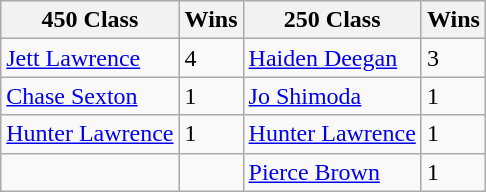<table class="wikitable">
<tr>
<th>450 Class</th>
<th>Wins</th>
<th>250 Class</th>
<th>Wins</th>
</tr>
<tr>
<td> <a href='#'>Jett Lawrence</a></td>
<td>4</td>
<td> <a href='#'>Haiden Deegan</a></td>
<td>3</td>
</tr>
<tr>
<td> <a href='#'>Chase Sexton</a></td>
<td>1</td>
<td> <a href='#'>Jo Shimoda</a></td>
<td>1</td>
</tr>
<tr>
<td> <a href='#'>Hunter Lawrence</a></td>
<td>1</td>
<td> <a href='#'>Hunter Lawrence</a></td>
<td>1</td>
</tr>
<tr>
<td></td>
<td></td>
<td> <a href='#'>Pierce Brown</a></td>
<td>1</td>
</tr>
</table>
